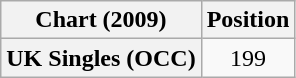<table class="wikitable plainrowheaders" style="text-align:center">
<tr>
<th scope="col">Chart (2009)</th>
<th scope="col">Position</th>
</tr>
<tr>
<th scope="row">UK Singles (OCC)</th>
<td>199</td>
</tr>
</table>
